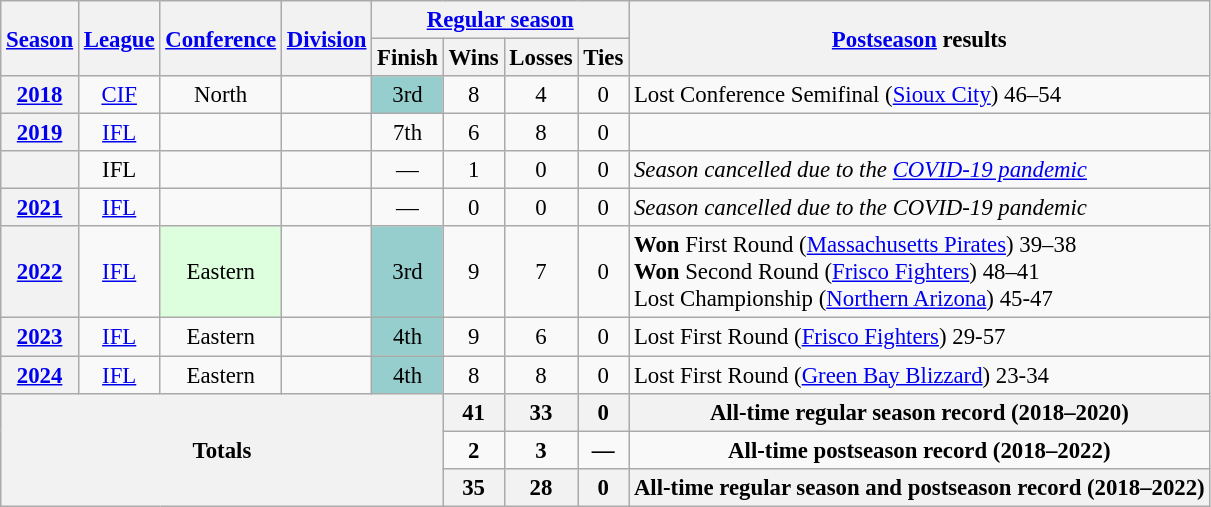<table class="wikitable" style="text-align:center; font-size: 95%;">
<tr>
<th rowspan="2"><a href='#'>Season</a></th>
<th rowspan="2"><a href='#'>League</a></th>
<th rowspan="2"><a href='#'>Conference</a></th>
<th rowspan="2"><a href='#'>Division</a></th>
<th colspan="4"><a href='#'>Regular season</a></th>
<th rowspan="2"><a href='#'>Postseason</a> results</th>
</tr>
<tr>
<th>Finish</th>
<th>Wins</th>
<th>Losses</th>
<th>Ties</th>
</tr>
<tr>
<th><a href='#'>2018</a></th>
<td><a href='#'>CIF</a></td>
<td>North</td>
<td></td>
<td bgcolor=#96cdcd>3rd</td>
<td>8</td>
<td>4</td>
<td>0</td>
<td style="text-align:left">Lost Conference Semifinal (<a href='#'>Sioux City</a>) 46–54</td>
</tr>
<tr>
<th><a href='#'>2019</a></th>
<td><a href='#'>IFL</a></td>
<td></td>
<td></td>
<td>7th</td>
<td>6</td>
<td>8</td>
<td>0</td>
<td style="text-align:left"></td>
</tr>
<tr>
<th></th>
<td>IFL</td>
<td></td>
<td></td>
<td>—</td>
<td>1</td>
<td>0</td>
<td>0</td>
<td align=left><em>Season cancelled due to the <a href='#'>COVID-19 pandemic</a></em></td>
</tr>
<tr>
<th><a href='#'>2021</a></th>
<td><a href='#'>IFL</a></td>
<td></td>
<td></td>
<td>—</td>
<td>0</td>
<td>0</td>
<td>0</td>
<td align=left><em>Season cancelled due to the COVID-19 pandemic</em></td>
</tr>
<tr>
<th><a href='#'>2022</a></th>
<td><a href='#'>IFL</a></td>
<td style="background:#dfd;">Eastern</td>
<td></td>
<td bgcolor=#96cdcd>3rd</td>
<td>9</td>
<td>7</td>
<td>0</td>
<td style="text-align:left"><strong>Won</strong> First Round (<a href='#'>Massachusetts Pirates</a>) 39–38<br><strong>Won</strong> Second Round (<a href='#'>Frisco Fighters</a>) 48–41<br>Lost Championship (<a href='#'>Northern Arizona</a>) 45-47</td>
</tr>
<tr>
<th><a href='#'>2023</a></th>
<td><a href='#'>IFL</a></td>
<td>Eastern</td>
<td></td>
<td bgcolor=#96cdcd>4th</td>
<td>9</td>
<td>6</td>
<td>0</td>
<td style="text-align:left">Lost First Round (<a href='#'>Frisco Fighters</a>) 29-57</td>
</tr>
<tr>
<th><a href='#'>2024</a></th>
<td><a href='#'>IFL</a></td>
<td>Eastern</td>
<td></td>
<td bgcolor=#96cdcd>4th</td>
<td>8</td>
<td>8</td>
<td>0</td>
<td style="text-align:left">Lost First Round (<a href='#'>Green Bay Blizzard</a>) 23-34</td>
</tr>
<tr>
<th rowspan="3" colspan="5">Totals</th>
<th>41</th>
<th>33</th>
<th>0</th>
<th>All-time regular season record (2018–2020)</th>
</tr>
<tr>
<td><strong>2</strong></td>
<td><strong>3</strong></td>
<td><strong>—</strong></td>
<td><strong>All-time postseason record (2018–2022)</strong></td>
</tr>
<tr>
<th>35</th>
<th>28</th>
<th>0</th>
<th>All-time regular season and postseason record (2018–2022)</th>
</tr>
</table>
